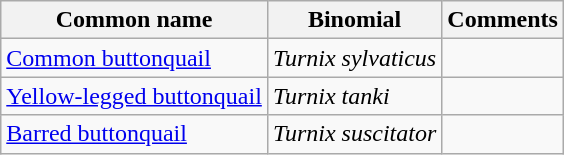<table class="wikitable">
<tr>
<th>Common name</th>
<th>Binomial</th>
<th>Comments</th>
</tr>
<tr>
<td><a href='#'>Common buttonquail</a></td>
<td><em>Turnix sylvaticus</em></td>
<td></td>
</tr>
<tr>
<td><a href='#'>Yellow-legged buttonquail</a></td>
<td><em>Turnix tanki</em></td>
<td></td>
</tr>
<tr>
<td><a href='#'>Barred buttonquail</a></td>
<td><em>Turnix suscitator</em></td>
<td></td>
</tr>
</table>
